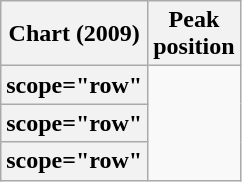<table class="wikitable plainrowheaders sortable">
<tr>
<th scope="col">Chart (2009)</th>
<th scope="col">Peak<br>position</th>
</tr>
<tr>
<th>scope="row" </th>
</tr>
<tr>
<th>scope="row" </th>
</tr>
<tr>
<th>scope="row" </th>
</tr>
</table>
